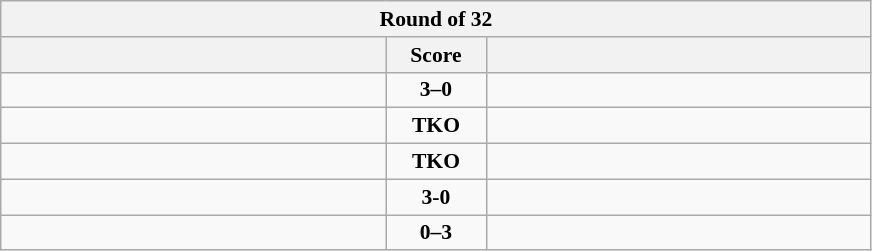<table class="wikitable" style="text-align: center; font-size:90% ">
<tr>
<th colspan=3>Round of 32</th>
</tr>
<tr>
<th align="right" width="250"></th>
<th width="60">Score</th>
<th align="left" width="250"></th>
</tr>
<tr>
<td align=left><strong></strong></td>
<td align=center><strong>3–0</strong></td>
<td align=left></td>
</tr>
<tr>
<td align=left></td>
<td align=center><strong>TKO</strong></td>
<td align=left><strong></strong></td>
</tr>
<tr>
<td align=left><strong></strong></td>
<td align=center><strong>TKO</strong></td>
<td align=left></td>
</tr>
<tr>
<td align=left><strong></strong></td>
<td align=center><strong>3-0</strong></td>
<td align=left></td>
</tr>
<tr>
<td align=left></td>
<td align=center><strong>0–3</strong></td>
<td align=left><strong></strong></td>
</tr>
</table>
